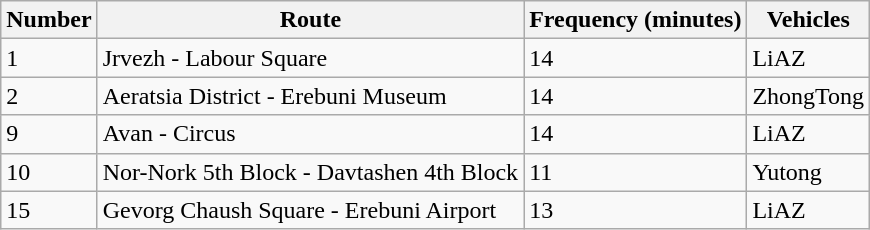<table class="wikitable sortable mw-collapsible mw-collapsed">
<tr>
<th>Number</th>
<th>Route</th>
<th>Frequency (minutes)</th>
<th>Vehicles</th>
</tr>
<tr>
<td>1</td>
<td>Jrvezh - Labour Square</td>
<td>14</td>
<td>LiAZ</td>
</tr>
<tr>
<td>2</td>
<td>Aeratsia District - Erebuni Museum</td>
<td>14</td>
<td>ZhongTong</td>
</tr>
<tr>
<td>9</td>
<td>Avan - Circus</td>
<td>14</td>
<td>LiAZ</td>
</tr>
<tr>
<td>10</td>
<td>Nor-Nork 5th Block - Davtashen 4th Block</td>
<td>11</td>
<td>Yutong</td>
</tr>
<tr>
<td>15</td>
<td>Gevorg Chaush Square - Erebuni Airport</td>
<td>13</td>
<td>LiAZ</td>
</tr>
</table>
